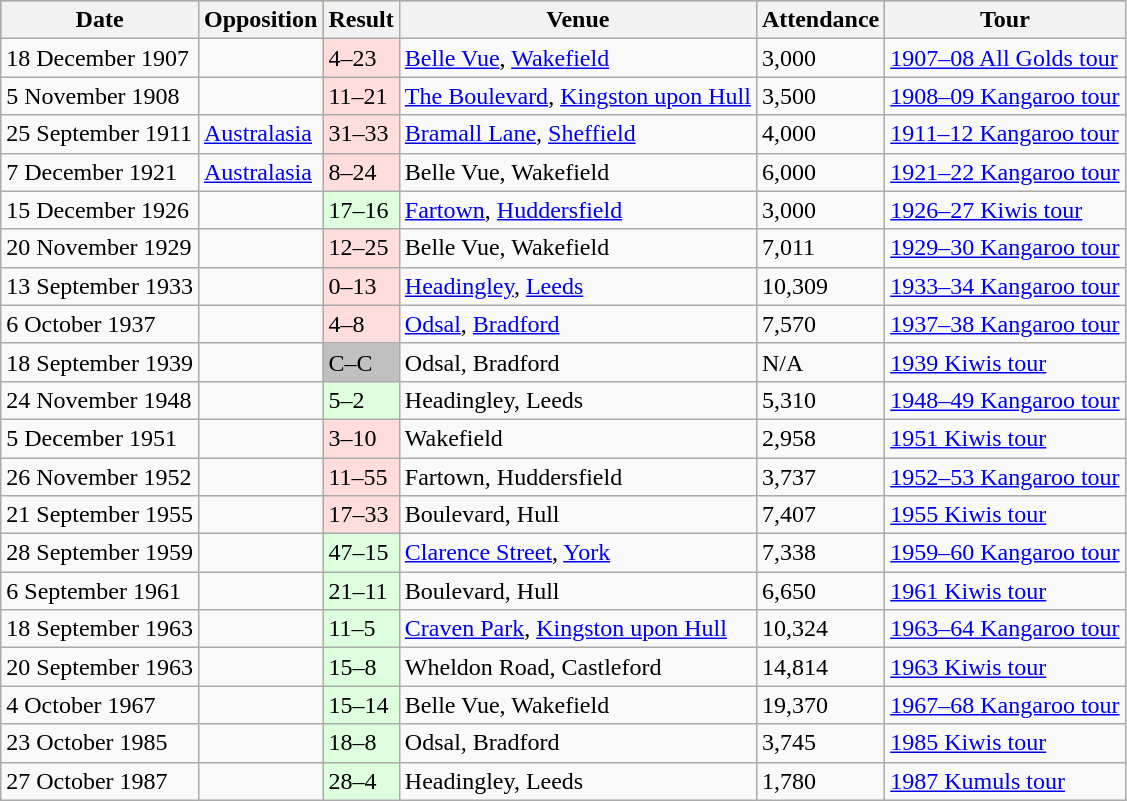<table class="wikitable">
<tr style="background:#bdb76b;">
<th>Date</th>
<th>Opposition</th>
<th>Result</th>
<th>Venue</th>
<th>Attendance</th>
<th>Tour</th>
</tr>
<tr>
<td>18 December 1907</td>
<td></td>
<td bgcolor=#FFDDDD>4–23</td>
<td><a href='#'>Belle Vue</a>, <a href='#'>Wakefield</a></td>
<td>3,000</td>
<td><a href='#'>1907–08 All Golds tour</a></td>
</tr>
<tr>
<td>5 November 1908</td>
<td></td>
<td bgcolor=#FFDDDD>11–21</td>
<td><a href='#'>The Boulevard</a>, <a href='#'>Kingston upon Hull</a></td>
<td>3,500</td>
<td><a href='#'>1908–09 Kangaroo tour</a></td>
</tr>
<tr>
<td>25 September 1911</td>
<td> <a href='#'>Australasia</a></td>
<td bgcolor=#FFDDDD>31–33</td>
<td><a href='#'>Bramall Lane</a>, <a href='#'>Sheffield</a></td>
<td>4,000</td>
<td><a href='#'>1911–12 Kangaroo tour</a></td>
</tr>
<tr>
<td>7 December 1921</td>
<td> <a href='#'>Australasia</a></td>
<td bgcolor=#FFDDDD>8–24</td>
<td>Belle Vue, Wakefield</td>
<td>6,000</td>
<td><a href='#'>1921–22 Kangaroo tour</a></td>
</tr>
<tr>
<td>15 December 1926</td>
<td></td>
<td bgcolor=#DDFFDD>17–16</td>
<td><a href='#'>Fartown</a>, <a href='#'>Huddersfield</a></td>
<td>3,000</td>
<td><a href='#'>1926–27 Kiwis tour</a></td>
</tr>
<tr>
<td>20 November 1929</td>
<td></td>
<td bgcolor=#FFDDDD>12–25</td>
<td>Belle Vue, Wakefield</td>
<td>7,011</td>
<td><a href='#'>1929–30 Kangaroo tour</a></td>
</tr>
<tr>
<td>13 September 1933</td>
<td></td>
<td bgcolor=#FFDDDD>0–13</td>
<td><a href='#'>Headingley</a>, <a href='#'>Leeds</a></td>
<td>10,309</td>
<td><a href='#'>1933–34 Kangaroo tour</a></td>
</tr>
<tr>
<td>6 October 1937</td>
<td></td>
<td bgcolor=#FFDDDD>4–8</td>
<td><a href='#'>Odsal</a>, <a href='#'>Bradford</a></td>
<td>7,570</td>
<td><a href='#'>1937–38 Kangaroo tour</a></td>
</tr>
<tr>
<td>18 September 1939</td>
<td></td>
<td bgcolor=#c0c0c0>C–C</td>
<td>Odsal, Bradford</td>
<td>N/A</td>
<td><a href='#'>1939 Kiwis tour</a></td>
</tr>
<tr>
<td>24 November 1948</td>
<td></td>
<td bgcolor=#DDFFDD>5–2</td>
<td>Headingley, Leeds</td>
<td>5,310</td>
<td><a href='#'>1948–49 Kangaroo tour</a></td>
</tr>
<tr>
<td>5 December 1951</td>
<td></td>
<td bgcolor=#FFDDDD>3–10</td>
<td>Wakefield</td>
<td>2,958</td>
<td><a href='#'>1951 Kiwis tour</a></td>
</tr>
<tr>
<td>26 November 1952</td>
<td></td>
<td bgcolor=#FFDDDD>11–55</td>
<td>Fartown, Huddersfield</td>
<td>3,737</td>
<td><a href='#'>1952–53 Kangaroo tour</a></td>
</tr>
<tr>
<td>21 September 1955</td>
<td></td>
<td bgcolor=#FFDDDD>17–33</td>
<td>Boulevard, Hull</td>
<td>7,407</td>
<td><a href='#'>1955 Kiwis tour</a></td>
</tr>
<tr>
<td>28 September 1959</td>
<td></td>
<td bgcolor=#DDFFDD>47–15</td>
<td><a href='#'>Clarence Street</a>, <a href='#'>York</a></td>
<td>7,338</td>
<td><a href='#'>1959–60 Kangaroo tour</a></td>
</tr>
<tr>
<td>6 September 1961</td>
<td></td>
<td bgcolor=#DDFFDD>21–11</td>
<td>Boulevard, Hull</td>
<td>6,650</td>
<td><a href='#'>1961 Kiwis tour</a></td>
</tr>
<tr>
<td>18 September 1963</td>
<td></td>
<td bgcolor=#DDFFDD>11–5</td>
<td><a href='#'>Craven Park</a>, <a href='#'>Kingston upon Hull</a></td>
<td>10,324</td>
<td><a href='#'>1963–64 Kangaroo tour</a></td>
</tr>
<tr>
<td>20 September 1963</td>
<td></td>
<td bgcolor=#DDFFDD>15–8</td>
<td>Wheldon Road, Castleford</td>
<td>14,814</td>
<td><a href='#'>1963 Kiwis tour</a></td>
</tr>
<tr>
<td>4 October 1967</td>
<td></td>
<td bgcolor=#DDFFDD>15–14</td>
<td>Belle Vue, Wakefield</td>
<td>19,370</td>
<td><a href='#'>1967–68 Kangaroo tour</a></td>
</tr>
<tr>
<td>23 October 1985</td>
<td></td>
<td bgcolor=#DDFFDD>18–8</td>
<td>Odsal, Bradford</td>
<td>3,745</td>
<td><a href='#'>1985 Kiwis tour</a></td>
</tr>
<tr>
<td>27 October 1987</td>
<td></td>
<td bgcolor=#DDFFDD>28–4</td>
<td>Headingley, Leeds</td>
<td>1,780</td>
<td><a href='#'>1987 Kumuls tour</a></td>
</tr>
</table>
